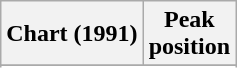<table class="wikitable sortable plainrowheaders">
<tr>
<th scope="col">Chart (1991)</th>
<th scope="col">Peak <br>position</th>
</tr>
<tr>
</tr>
<tr>
</tr>
</table>
